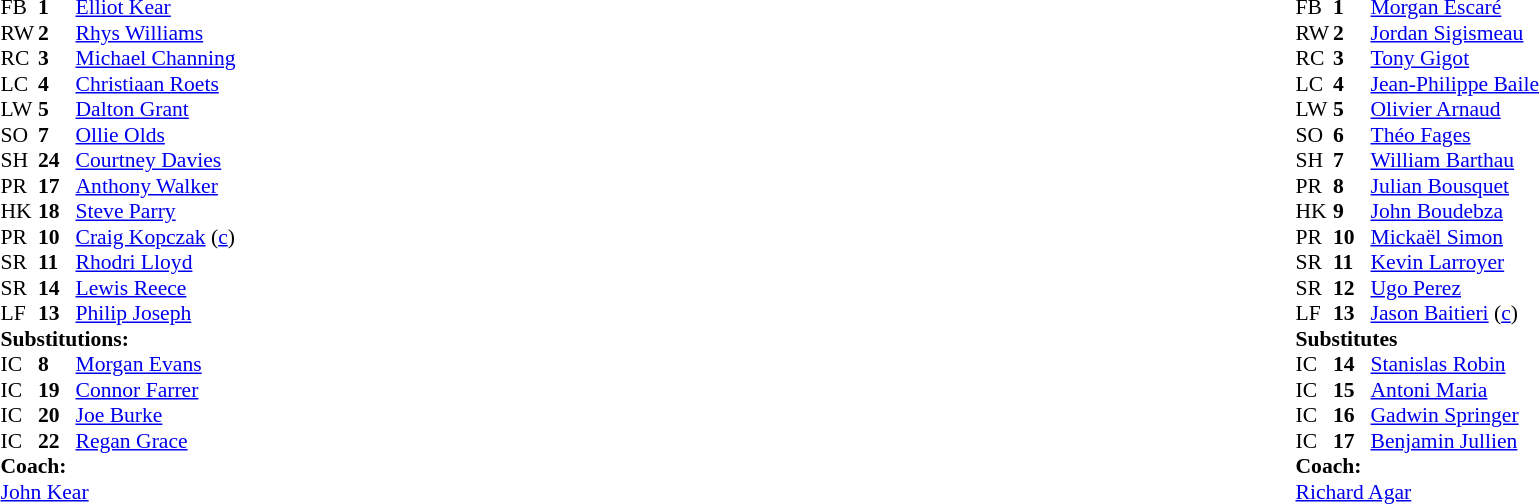<table width="100%">
<tr>
<td valign="top" width="50%"><br><table style="font-size: 90%" cellspacing="0" cellpadding="0">
<tr>
<th width="25"></th>
<th width="25"></th>
</tr>
<tr>
<td>FB</td>
<td><strong>1</strong></td>
<td><a href='#'>Elliot Kear</a></td>
</tr>
<tr>
<td>RW</td>
<td><strong>2</strong></td>
<td><a href='#'>Rhys Williams</a></td>
</tr>
<tr>
<td>RC</td>
<td><strong>3</strong></td>
<td><a href='#'>Michael Channing</a></td>
</tr>
<tr>
<td>LC</td>
<td><strong>4</strong></td>
<td><a href='#'>Christiaan Roets</a></td>
</tr>
<tr>
<td>LW</td>
<td><strong>5</strong></td>
<td><a href='#'>Dalton Grant</a></td>
</tr>
<tr>
<td>SO</td>
<td><strong>7</strong></td>
<td><a href='#'>Ollie Olds</a></td>
</tr>
<tr>
<td>SH</td>
<td><strong>24</strong></td>
<td><a href='#'>Courtney Davies</a></td>
</tr>
<tr>
<td>PR</td>
<td><strong>17</strong></td>
<td><a href='#'>Anthony Walker</a></td>
</tr>
<tr>
<td>HK</td>
<td><strong>18</strong></td>
<td><a href='#'>Steve Parry</a></td>
</tr>
<tr>
<td>PR</td>
<td><strong>10</strong></td>
<td><a href='#'>Craig Kopczak</a> (<a href='#'>c</a>)</td>
</tr>
<tr>
<td>SR</td>
<td><strong>11</strong></td>
<td><a href='#'>Rhodri Lloyd</a></td>
</tr>
<tr>
<td>SR</td>
<td><strong>14</strong></td>
<td><a href='#'>Lewis Reece</a></td>
</tr>
<tr>
<td>LF</td>
<td><strong>13</strong></td>
<td><a href='#'>Philip Joseph</a></td>
</tr>
<tr>
<td colspan=3><strong>Substitutions:</strong></td>
</tr>
<tr>
<td>IC</td>
<td><strong>8</strong></td>
<td><a href='#'>Morgan Evans</a></td>
</tr>
<tr>
<td>IC</td>
<td><strong>19</strong></td>
<td><a href='#'>Connor Farrer</a></td>
</tr>
<tr>
<td>IC</td>
<td><strong>20</strong></td>
<td><a href='#'>Joe Burke</a></td>
</tr>
<tr>
<td>IC</td>
<td><strong>22</strong></td>
<td><a href='#'>Regan Grace</a></td>
</tr>
<tr>
<td colspan=3><strong>Coach:</strong></td>
</tr>
<tr>
<td colspan="4"><a href='#'>John Kear</a></td>
</tr>
</table>
</td>
<td valign="top" width="50%"><br><table style="font-size: 90%" cellspacing="0" cellpadding="0" align="center">
<tr>
<th width="25"></th>
<th width="25"></th>
</tr>
<tr>
<td>FB</td>
<td><strong>1</strong></td>
<td><a href='#'>Morgan Escaré</a></td>
</tr>
<tr>
<td>RW</td>
<td><strong>2</strong></td>
<td><a href='#'>Jordan Sigismeau</a></td>
</tr>
<tr>
<td>RC</td>
<td><strong>3</strong></td>
<td><a href='#'>Tony Gigot</a></td>
</tr>
<tr>
<td>LC</td>
<td><strong>4</strong></td>
<td><a href='#'>Jean-Philippe Baile</a></td>
</tr>
<tr>
<td>LW</td>
<td><strong>5</strong></td>
<td><a href='#'>Olivier Arnaud</a></td>
</tr>
<tr>
<td>SO</td>
<td><strong>6</strong></td>
<td><a href='#'>Théo Fages</a></td>
</tr>
<tr>
<td>SH</td>
<td><strong>7</strong></td>
<td><a href='#'>William Barthau</a></td>
</tr>
<tr>
<td>PR</td>
<td><strong>8</strong></td>
<td><a href='#'>Julian Bousquet</a></td>
</tr>
<tr>
<td>HK</td>
<td><strong>9</strong></td>
<td><a href='#'>John Boudebza</a></td>
</tr>
<tr>
<td>PR</td>
<td><strong>10</strong></td>
<td><a href='#'>Mickaël Simon</a></td>
</tr>
<tr>
<td>SR</td>
<td><strong>11</strong></td>
<td><a href='#'>Kevin Larroyer</a></td>
</tr>
<tr>
<td>SR</td>
<td><strong>12</strong></td>
<td><a href='#'>Ugo Perez</a></td>
</tr>
<tr>
<td>LF</td>
<td><strong>13</strong></td>
<td><a href='#'>Jason Baitieri</a> (<a href='#'>c</a>)</td>
</tr>
<tr>
<td colspan=3><strong>Substitutes</strong></td>
</tr>
<tr>
<td>IC</td>
<td><strong>14</strong></td>
<td><a href='#'>Stanislas Robin</a></td>
</tr>
<tr>
<td>IC</td>
<td><strong>15</strong></td>
<td><a href='#'>Antoni Maria</a></td>
</tr>
<tr>
<td>IC</td>
<td><strong>16</strong></td>
<td><a href='#'>Gadwin Springer</a></td>
</tr>
<tr>
<td>IC</td>
<td><strong>17</strong></td>
<td><a href='#'>Benjamin Jullien</a></td>
</tr>
<tr>
<td colspan=3><strong>Coach:</strong></td>
</tr>
<tr>
<td colspan="4"><a href='#'>Richard Agar</a></td>
</tr>
</table>
</td>
</tr>
</table>
